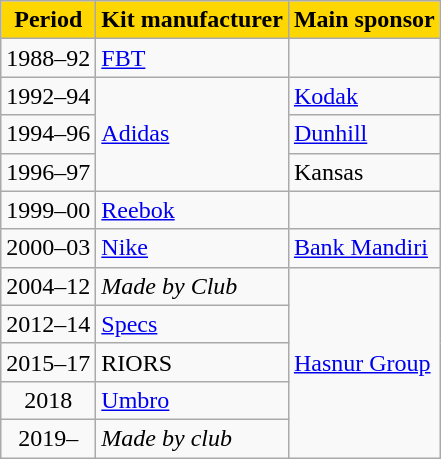<table class="wikitable" style="text-align:center;margin-left:1em;">
<tr>
<th style="background:gold; color:black;">Period</th>
<th style="background:gold; color:black;">Kit manufacturer</th>
<th style="background:gold; color:black;">Main sponsor</th>
</tr>
<tr>
<td>1988–92</td>
<td align=left> <a href='#'>FBT</a></td>
<td align=left> </td>
</tr>
<tr>
<td>1992–94</td>
<td rowspan="3" align=left> <a href='#'>Adidas</a></td>
<td align=left> <a href='#'>Kodak</a></td>
</tr>
<tr>
<td>1994–96</td>
<td align=left> <a href='#'>Dunhill</a></td>
</tr>
<tr>
<td>1996–97</td>
<td align=left> Kansas</td>
</tr>
<tr>
<td>1999–00</td>
<td align=left> <a href='#'>Reebok</a></td>
<td></td>
</tr>
<tr>
<td>2000–03</td>
<td align=left> <a href='#'>Nike</a></td>
<td align=left> <a href='#'>Bank Mandiri</a></td>
</tr>
<tr>
<td>2004–12</td>
<td align=left> <em>Made by Club</em></td>
<td rowspan="5" align=left> <a href='#'>Hasnur Group</a></td>
</tr>
<tr>
<td>2012–14</td>
<td align=left> <a href='#'>Specs</a></td>
</tr>
<tr>
<td>2015–17</td>
<td align=left> RIORS</td>
</tr>
<tr>
<td>2018</td>
<td align=left> <a href='#'>Umbro</a></td>
</tr>
<tr>
<td>2019–</td>
<td align=left> <em>Made by club</em></td>
</tr>
</table>
